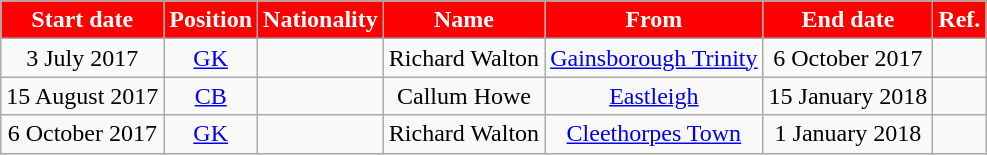<table class="wikitable"  style="text-align:center;">
<tr>
<th style="background:#FF0000; color:#ffffff;">Start date</th>
<th style="background:#FF0000; color:#ffffff;">Position</th>
<th style="background:#FF0000; color:#ffffff;">Nationality</th>
<th style="background:#FF0000; color:#ffffff;">Name</th>
<th style="background:#FF0000; color:#ffffff;">From</th>
<th style="background:#FF0000; color:#ffffff;">End date</th>
<th style="background:#FF0000; color:#ffffff;">Ref.</th>
</tr>
<tr>
<td>3 July 2017</td>
<td><a href='#'>GK</a></td>
<td></td>
<td>Richard Walton</td>
<td><a href='#'>Gainsborough Trinity</a></td>
<td>6 October 2017</td>
<td></td>
</tr>
<tr>
<td>15 August 2017</td>
<td><a href='#'>CB</a></td>
<td></td>
<td>Callum Howe</td>
<td><a href='#'>Eastleigh</a></td>
<td>15 January 2018</td>
<td></td>
</tr>
<tr>
<td>6 October 2017</td>
<td><a href='#'>GK</a></td>
<td></td>
<td>Richard Walton</td>
<td><a href='#'>Cleethorpes Town</a></td>
<td>1 January 2018</td>
<td></td>
</tr>
</table>
